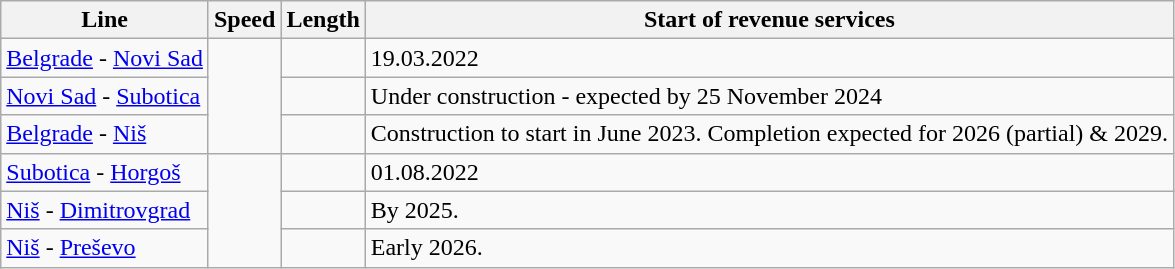<table class="wikitable">
<tr>
<th>Line</th>
<th>Speed</th>
<th>Length</th>
<th>Start of revenue services</th>
</tr>
<tr>
<td><a href='#'>Belgrade</a> - <a href='#'>Novi Sad</a></td>
<td rowspan="3"></td>
<td></td>
<td>19.03.2022</td>
</tr>
<tr>
<td><a href='#'>Novi Sad</a> - <a href='#'>Subotica</a></td>
<td></td>
<td>Under construction - expected by 25 November 2024</td>
</tr>
<tr>
<td><a href='#'>Belgrade</a> - <a href='#'>Niš</a></td>
<td></td>
<td>Construction to start in June 2023. Completion expected for 2026 (partial) & 2029.</td>
</tr>
<tr>
<td><a href='#'>Subotica</a> - <a href='#'>Horgoš</a></td>
<td rowspan="3"></td>
<td></td>
<td>01.08.2022</td>
</tr>
<tr>
<td><a href='#'>Niš</a> - <a href='#'>Dimitrovgrad</a></td>
<td></td>
<td>By 2025.</td>
</tr>
<tr>
<td><a href='#'>Niš</a> - <a href='#'>Preševo</a></td>
<td></td>
<td>Early 2026.</td>
</tr>
</table>
